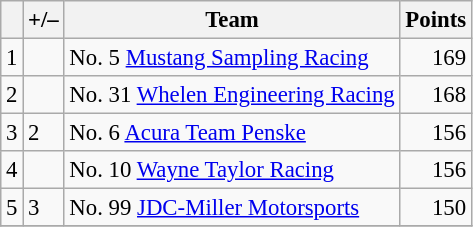<table class="wikitable" style="font-size: 95%;">
<tr>
<th scope="col"></th>
<th scope="col">+/–</th>
<th scope="col">Team</th>
<th scope="col">Points</th>
</tr>
<tr>
<td align=center>1</td>
<td align="left"></td>
<td> No. 5 <a href='#'>Mustang Sampling Racing</a></td>
<td align=right>169</td>
</tr>
<tr>
<td align=center>2</td>
<td align="left"></td>
<td> No. 31 <a href='#'>Whelen Engineering Racing</a></td>
<td align=right>168</td>
</tr>
<tr>
<td align=center>3</td>
<td align="left"> 2</td>
<td> No. 6 <a href='#'>Acura Team Penske</a></td>
<td align=right>156</td>
</tr>
<tr>
<td align=center>4</td>
<td align="left"></td>
<td> No. 10 <a href='#'>Wayne Taylor Racing</a></td>
<td align=right>156</td>
</tr>
<tr>
<td align=center>5</td>
<td align="left"> 3</td>
<td> No. 99 <a href='#'>JDC-Miller Motorsports</a></td>
<td align=right>150</td>
</tr>
<tr>
</tr>
</table>
